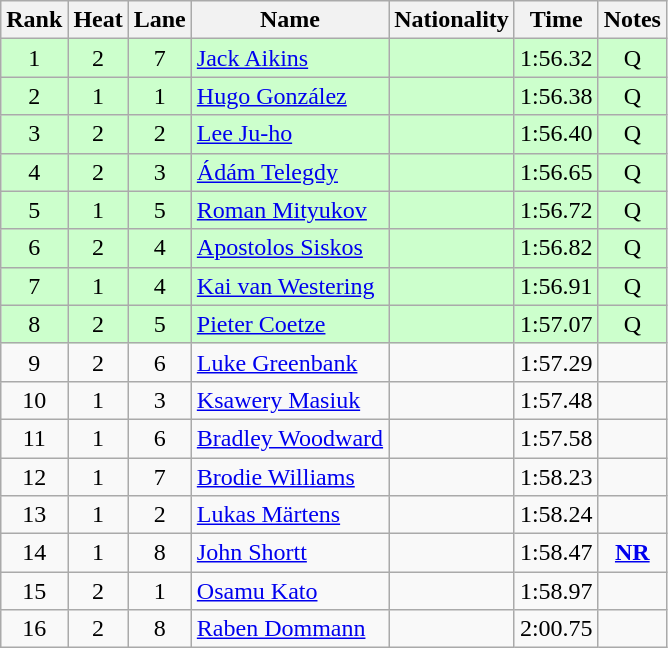<table class="wikitable sortable" style="text-align:center">
<tr>
<th>Rank</th>
<th>Heat</th>
<th>Lane</th>
<th>Name</th>
<th>Nationality</th>
<th>Time</th>
<th>Notes</th>
</tr>
<tr bgcolor=ccffcc>
<td>1</td>
<td>2</td>
<td>7</td>
<td align=left><a href='#'>Jack Aikins</a></td>
<td align=left></td>
<td>1:56.32</td>
<td>Q</td>
</tr>
<tr bgcolor=ccffcc>
<td>2</td>
<td>1</td>
<td>1</td>
<td align=left><a href='#'>Hugo González</a></td>
<td align=left></td>
<td>1:56.38</td>
<td>Q</td>
</tr>
<tr bgcolor=ccffcc>
<td>3</td>
<td>2</td>
<td>2</td>
<td align=left><a href='#'>Lee Ju-ho</a></td>
<td align=left></td>
<td>1:56.40</td>
<td>Q</td>
</tr>
<tr bgcolor=ccffcc>
<td>4</td>
<td>2</td>
<td>3</td>
<td align=left><a href='#'>Ádám Telegdy</a></td>
<td align=left></td>
<td>1:56.65</td>
<td>Q</td>
</tr>
<tr bgcolor=ccffcc>
<td>5</td>
<td>1</td>
<td>5</td>
<td align=left><a href='#'>Roman Mityukov</a></td>
<td align=left></td>
<td>1:56.72</td>
<td>Q</td>
</tr>
<tr bgcolor=ccffcc>
<td>6</td>
<td>2</td>
<td>4</td>
<td align=left><a href='#'>Apostolos Siskos</a></td>
<td align=left></td>
<td>1:56.82</td>
<td>Q</td>
</tr>
<tr bgcolor=ccffcc>
<td>7</td>
<td>1</td>
<td>4</td>
<td align=left><a href='#'>Kai van Westering</a></td>
<td align=left></td>
<td>1:56.91</td>
<td>Q</td>
</tr>
<tr bgcolor=ccffcc>
<td>8</td>
<td>2</td>
<td>5</td>
<td align=left><a href='#'>Pieter Coetze</a></td>
<td align=left></td>
<td>1:57.07</td>
<td>Q</td>
</tr>
<tr>
<td>9</td>
<td>2</td>
<td>6</td>
<td align=left><a href='#'>Luke Greenbank</a></td>
<td align=left></td>
<td>1:57.29</td>
<td></td>
</tr>
<tr>
<td>10</td>
<td>1</td>
<td>3</td>
<td align=left><a href='#'>Ksawery Masiuk</a></td>
<td align=left></td>
<td>1:57.48</td>
<td></td>
</tr>
<tr>
<td>11</td>
<td>1</td>
<td>6</td>
<td align=left><a href='#'>Bradley Woodward</a></td>
<td align=left></td>
<td>1:57.58</td>
<td></td>
</tr>
<tr>
<td>12</td>
<td>1</td>
<td>7</td>
<td align=left><a href='#'>Brodie Williams</a></td>
<td align=left></td>
<td>1:58.23</td>
<td></td>
</tr>
<tr>
<td>13</td>
<td>1</td>
<td>2</td>
<td align=left><a href='#'>Lukas Märtens</a></td>
<td align=left></td>
<td>1:58.24</td>
<td></td>
</tr>
<tr>
<td>14</td>
<td>1</td>
<td>8</td>
<td align=left><a href='#'>John Shortt</a></td>
<td align=left></td>
<td>1:58.47</td>
<td><strong><a href='#'>NR</a></strong></td>
</tr>
<tr>
<td>15</td>
<td>2</td>
<td>1</td>
<td align=left><a href='#'>Osamu Kato</a></td>
<td align=left></td>
<td>1:58.97</td>
<td></td>
</tr>
<tr>
<td>16</td>
<td>2</td>
<td>8</td>
<td align=left><a href='#'>Raben Dommann</a></td>
<td align=left></td>
<td>2:00.75</td>
<td></td>
</tr>
</table>
